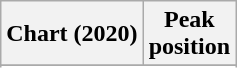<table class="wikitable sortable plainrowheaders" style="text-align:center">
<tr>
<th scope="col">Chart (2020)</th>
<th scope="col">Peak<br> position</th>
</tr>
<tr>
</tr>
<tr>
</tr>
</table>
